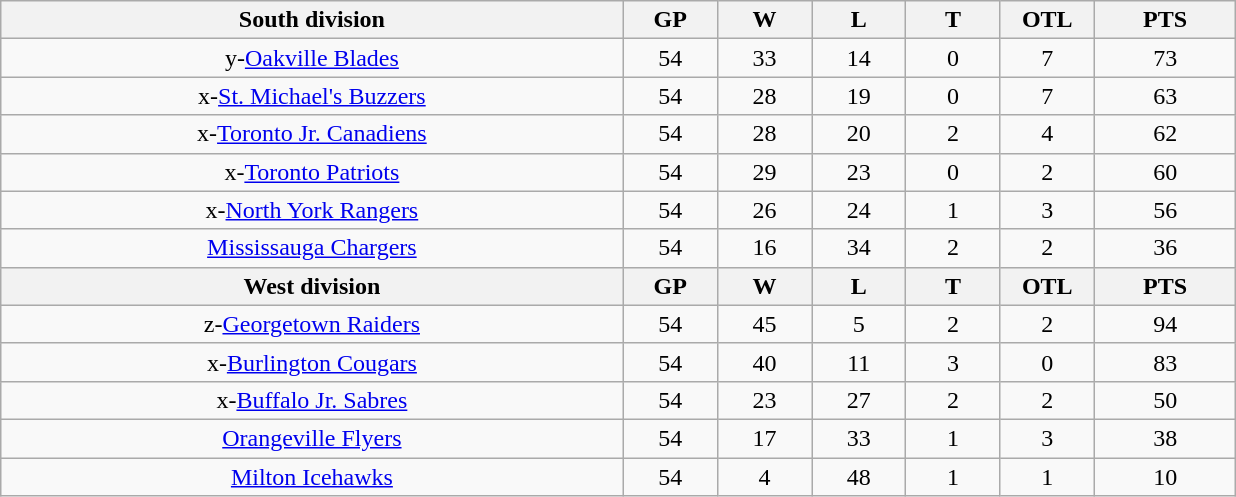<table class="wikitable" style="text-align:center">
<tr>
<th bgcolor="#DDDDFF" width="33%">South division</th>
<th bgcolor="#DDDDFF" width="5%">GP</th>
<th bgcolor="#DDDDFF" width="5%">W</th>
<th bgcolor="#DDDDFF" width="5%">L</th>
<th bgcolor="#DDDDFF" width="5%">T</th>
<th bgcolor="#DDDDFF" width="5%">OTL</th>
<th bgcolor="#DDDDFF" width="7.5%">PTS</th>
</tr>
<tr>
<td>y-<a href='#'>Oakville Blades</a></td>
<td>54</td>
<td>33</td>
<td>14</td>
<td>0</td>
<td>7</td>
<td>73</td>
</tr>
<tr>
<td>x-<a href='#'>St. Michael's Buzzers</a></td>
<td>54</td>
<td>28</td>
<td>19</td>
<td>0</td>
<td>7</td>
<td>63</td>
</tr>
<tr>
<td>x-<a href='#'>Toronto Jr. Canadiens</a></td>
<td>54</td>
<td>28</td>
<td>20</td>
<td>2</td>
<td>4</td>
<td>62</td>
</tr>
<tr>
<td>x-<a href='#'>Toronto Patriots</a></td>
<td>54</td>
<td>29</td>
<td>23</td>
<td>0</td>
<td>2</td>
<td>60</td>
</tr>
<tr>
<td>x-<a href='#'>North York Rangers</a></td>
<td>54</td>
<td>26</td>
<td>24</td>
<td>1</td>
<td>3</td>
<td>56</td>
</tr>
<tr>
<td><a href='#'>Mississauga Chargers</a></td>
<td>54</td>
<td>16</td>
<td>34</td>
<td>2</td>
<td>2</td>
<td>36</td>
</tr>
<tr>
<th bgcolor="#DDDDFF" width="33%">West division</th>
<th bgcolor="#DDDDFF" width="5%">GP</th>
<th bgcolor="#DDDDFF" width="5%">W</th>
<th bgcolor="#DDDDFF" width="5%">L</th>
<th bgcolor="#DDDDFF" width="5%">T</th>
<th bgcolor="#DDDDFF" width="5%">OTL</th>
<th bgcolor="#DDDDFF" width="7.5%">PTS</th>
</tr>
<tr>
<td>z-<a href='#'>Georgetown Raiders</a></td>
<td>54</td>
<td>45</td>
<td>5</td>
<td>2</td>
<td>2</td>
<td>94</td>
</tr>
<tr>
<td>x-<a href='#'>Burlington Cougars</a></td>
<td>54</td>
<td>40</td>
<td>11</td>
<td>3</td>
<td>0</td>
<td>83</td>
</tr>
<tr>
<td>x-<a href='#'>Buffalo Jr. Sabres</a></td>
<td>54</td>
<td>23</td>
<td>27</td>
<td>2</td>
<td>2</td>
<td>50</td>
</tr>
<tr>
<td><a href='#'>Orangeville Flyers</a></td>
<td>54</td>
<td>17</td>
<td>33</td>
<td>1</td>
<td>3</td>
<td>38</td>
</tr>
<tr>
<td><a href='#'>Milton Icehawks</a></td>
<td>54</td>
<td>4</td>
<td>48</td>
<td>1</td>
<td>1</td>
<td>10</td>
</tr>
</table>
